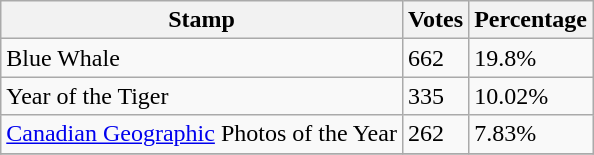<table class="wikitable sortable">
<tr>
<th>Stamp</th>
<th>Votes</th>
<th>Percentage</th>
</tr>
<tr>
<td>Blue Whale</td>
<td>662</td>
<td>19.8%</td>
</tr>
<tr>
<td>Year of the Tiger</td>
<td>335</td>
<td>10.02%</td>
</tr>
<tr>
<td><a href='#'>Canadian Geographic</a> Photos of the Year</td>
<td>262</td>
<td>7.83%</td>
</tr>
<tr>
</tr>
</table>
